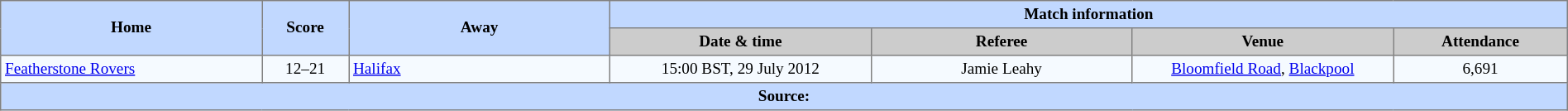<table border=1 style="border-collapse:collapse; font-size:80%; text-align:center;" cellpadding=3 cellspacing=0 width=100%>
<tr bgcolor=#C1D8FF>
<th rowspan=2 width=15%>Home</th>
<th rowspan=2 width=5%>Score</th>
<th rowspan=2 width=15%>Away</th>
<th colspan=4>Match information</th>
</tr>
<tr bgcolor=#CCCCCC>
<th width=15%>Date & time</th>
<th width=15%>Referee</th>
<th width=15%>Venue</th>
<th width=10%>Attendance</th>
</tr>
<tr bgcolor=#F5FAFF>
<td align=left> <a href='#'>Featherstone Rovers</a></td>
<td>12–21</td>
<td align=left> <a href='#'>Halifax</a></td>
<td>15:00 BST, 29 July 2012</td>
<td>Jamie Leahy</td>
<td><a href='#'>Bloomfield Road</a>, <a href='#'>Blackpool</a></td>
<td>6,691</td>
</tr>
<tr bgcolor=#C1D8FF>
<th colspan=12>Source:</th>
</tr>
</table>
